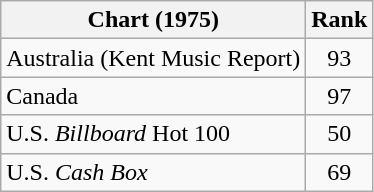<table class="wikitable sortable">
<tr>
<th align="left">Chart (1975)</th>
<th style="text-align:center;">Rank</th>
</tr>
<tr>
<td>Australia (Kent Music Report)</td>
<td style="text-align:center;">93</td>
</tr>
<tr>
<td>Canada </td>
<td style="text-align:center;">97</td>
</tr>
<tr>
<td>U.S. <em>Billboard</em> Hot 100</td>
<td style="text-align:center;">50</td>
</tr>
<tr>
<td>U.S. <em>Cash Box</em></td>
<td style="text-align:center;">69</td>
</tr>
</table>
